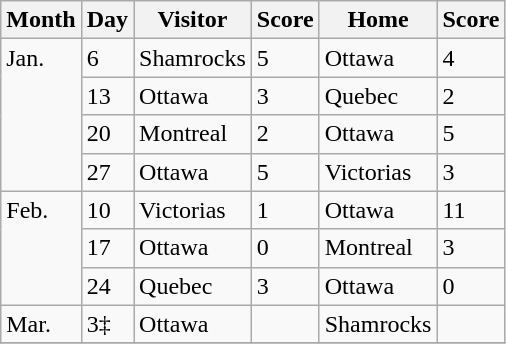<table class="wikitable">
<tr>
<th>Month</th>
<th>Day</th>
<th>Visitor</th>
<th>Score</th>
<th>Home</th>
<th>Score</th>
</tr>
<tr>
<td rowspan=4 valign=top>Jan.</td>
<td>6</td>
<td>Shamrocks</td>
<td>5</td>
<td>Ottawa</td>
<td>4</td>
</tr>
<tr>
<td>13</td>
<td>Ottawa</td>
<td>3</td>
<td>Quebec</td>
<td>2</td>
</tr>
<tr>
<td>20</td>
<td>Montreal</td>
<td>2</td>
<td>Ottawa</td>
<td>5</td>
</tr>
<tr>
<td>27</td>
<td>Ottawa</td>
<td>5</td>
<td>Victorias</td>
<td>3</td>
</tr>
<tr>
<td rowspan=3 valign=top>Feb.</td>
<td>10</td>
<td>Victorias</td>
<td>1</td>
<td>Ottawa</td>
<td>11</td>
</tr>
<tr>
<td>17</td>
<td>Ottawa</td>
<td>0</td>
<td>Montreal</td>
<td>3</td>
</tr>
<tr>
<td>24</td>
<td>Quebec</td>
<td>3</td>
<td>Ottawa</td>
<td>0</td>
</tr>
<tr>
<td valign=top>Mar.</td>
<td>3‡</td>
<td>Ottawa</td>
<td></td>
<td>Shamrocks</td>
<td></td>
</tr>
<tr>
</tr>
</table>
